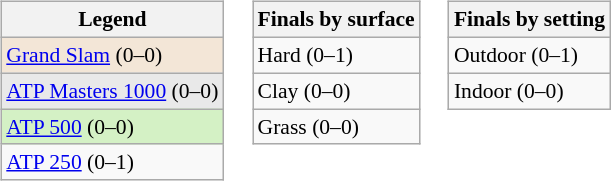<table>
<tr valign=top>
<td><br><table class="wikitable" style=font-size:90%>
<tr>
<th>Legend</th>
</tr>
<tr style="background:#f3e6d7;">
<td><a href='#'>Grand Slam</a> (0–0)</td>
</tr>
<tr style="background:#e9e9e9;">
<td><a href='#'>ATP Masters 1000</a> (0–0)</td>
</tr>
<tr style="background:#d4f1c5;">
<td><a href='#'>ATP 500</a> (0–0)</td>
</tr>
<tr>
<td><a href='#'>ATP 250</a> (0–1)</td>
</tr>
</table>
</td>
<td><br><table class="wikitable" style=font-size:90%>
<tr>
<th>Finals by surface</th>
</tr>
<tr>
<td>Hard (0–1)</td>
</tr>
<tr>
<td>Clay (0–0)</td>
</tr>
<tr>
<td>Grass (0–0)</td>
</tr>
</table>
</td>
<td><br><table class="wikitable" style=font-size:90%>
<tr>
<th>Finals by setting</th>
</tr>
<tr>
<td>Outdoor (0–1)</td>
</tr>
<tr>
<td>Indoor (0–0)</td>
</tr>
</table>
</td>
</tr>
</table>
